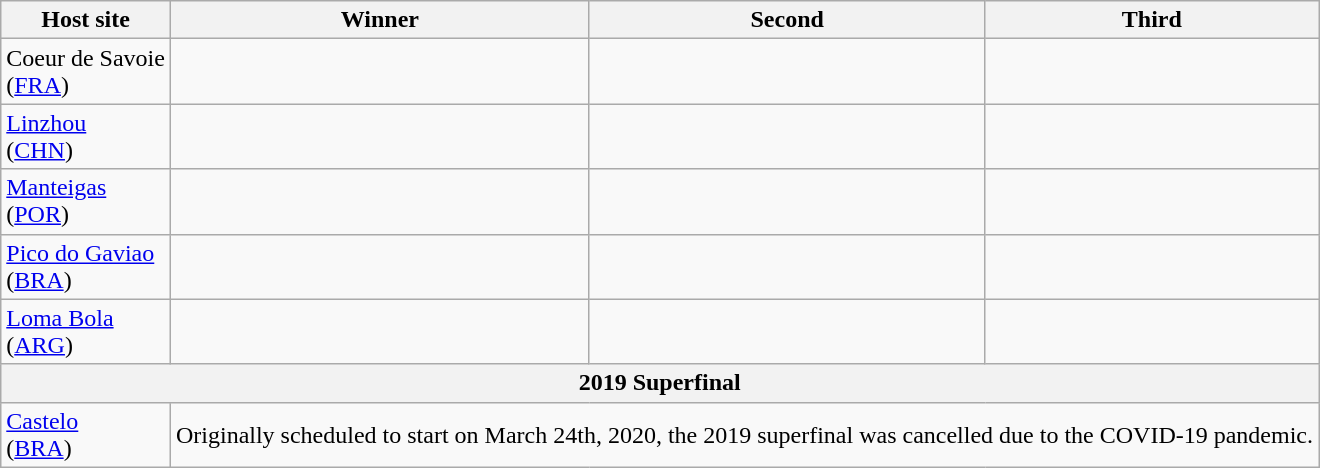<table class="wikitable">
<tr>
<th>Host site</th>
<th>Winner</th>
<th>Second</th>
<th>Third</th>
</tr>
<tr>
<td>Coeur de Savoie <br> (<a href='#'>FRA</a>)</td>
<td> <br> </td>
<td> <br> </td>
<td> <br> </td>
</tr>
<tr>
<td><a href='#'>Linzhou</a> <br> (<a href='#'>CHN</a>)</td>
<td> <br> </td>
<td> <br> </td>
<td> <br> </td>
</tr>
<tr>
<td><a href='#'>Manteigas</a> <br> (<a href='#'>POR</a>)</td>
<td> <br> </td>
<td> <br> </td>
<td> <br> </td>
</tr>
<tr>
<td><a href='#'>Pico do Gaviao</a> <br> (<a href='#'>BRA</a>)</td>
<td> <br> </td>
<td> <br> </td>
<td> <br> </td>
</tr>
<tr>
<td><a href='#'>Loma Bola</a> <br> (<a href='#'>ARG</a>)</td>
<td> <br> </td>
<td> <br> </td>
<td> <br> </td>
</tr>
<tr>
<th Colspan=4>2019 Superfinal</th>
</tr>
<tr>
<td><a href='#'>Castelo</a> <br> (<a href='#'>BRA</a>)</td>
<td colspan=3>Originally scheduled to start on March 24th, 2020, the 2019 superfinal was cancelled due to the COVID-19 pandemic.</td>
</tr>
</table>
